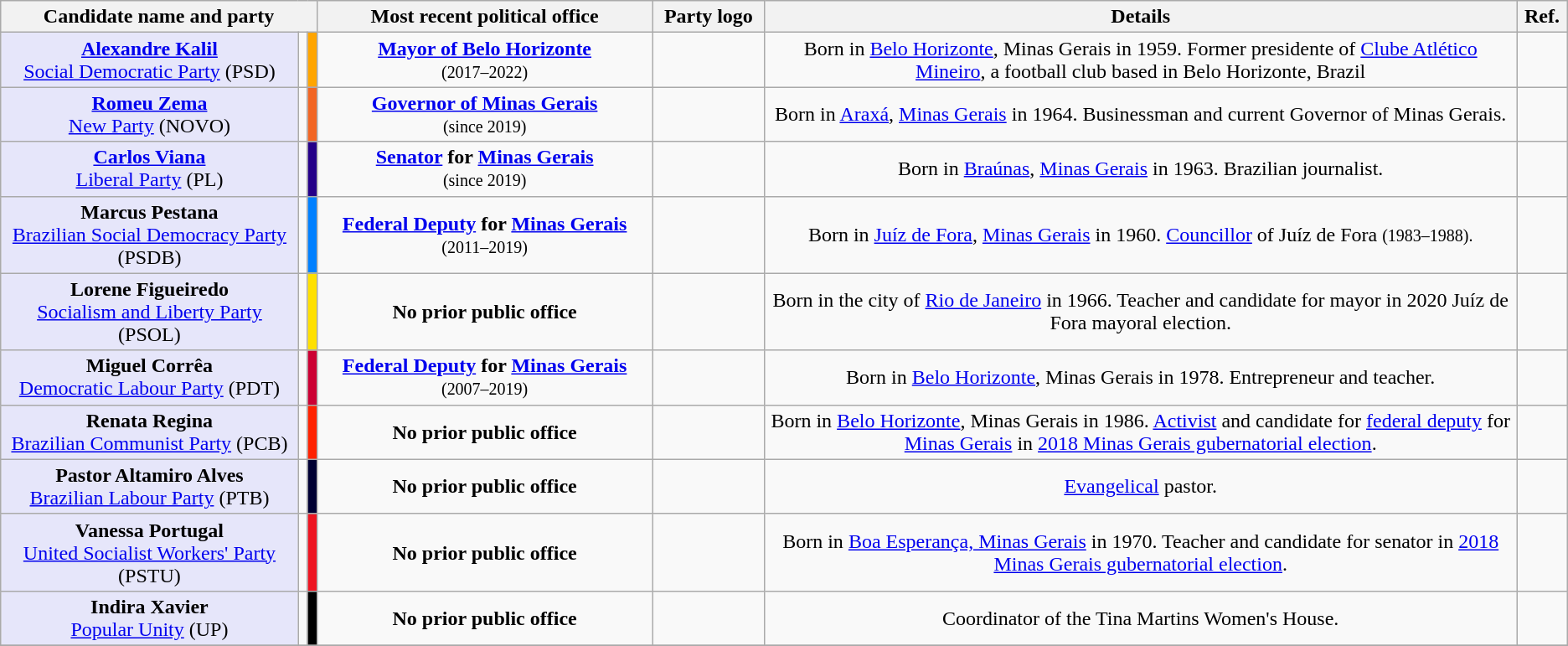<table class="wikitable" style="text-align:center;">
<tr>
<th colspan="3" style="width:20%;">Candidate name and party</th>
<th>Most recent political office</th>
<th>Party logo</th>
<th style="width:48%;">Details</th>
<th>Ref.</th>
</tr>
<tr>
<td style="background:lavender;"><strong><a href='#'>Alexandre Kalil</a></strong><br><a href='#'>Social Democratic Party</a> (PSD)</td>
<td></td>
<td style="background-color:#FFA500;"></td>
<td><strong><a href='#'>Mayor of Belo Horizonte</a><br></strong><small>(2017–2022)</small></td>
<td></td>
<td>Born in <a href='#'>Belo Horizonte</a>, Minas Gerais in 1959. Former presidente of <a href='#'>Clube Atlético Mineiro</a>, a football club based in Belo Horizonte, Brazil</td>
<td></td>
</tr>
<tr>
<td style="background:lavender;"><strong><a href='#'>Romeu Zema</a></strong><br><a href='#'>New Party</a> (NOVO)</td>
<td></td>
<td style="background-color:#f26624;"></td>
<td><strong><a href='#'>Governor of Minas Gerais</a></strong><br><small>(since 2019)</small></td>
<td><strong></strong></td>
<td>Born in <a href='#'>Araxá</a>, <a href='#'>Minas Gerais</a> in 1964. Businessman and current Governor of Minas Gerais.</td>
<td></td>
</tr>
<tr>
<td style="background:lavender;"><strong><a href='#'>Carlos Viana</a></strong><br><a href='#'>Liberal Party</a> (PL)</td>
<td></td>
<td style="background-color:#250088;"></td>
<td><strong><a href='#'>Senator</a> for <a href='#'>Minas Gerais</a></strong><br><small>(since 2019)</small></td>
<td></td>
<td>Born in <a href='#'>Braúnas</a>, <a href='#'>Minas Gerais</a> in 1963. Brazilian journalist.</td>
<td></td>
</tr>
<tr>
<td style="background:lavender;"><strong>Marcus Pestana</strong><br><a href='#'>Brazilian Social Democracy Party</a> (PSDB)</td>
<td></td>
<td style="background-color:#0080FF;"></td>
<td><strong><a href='#'>Federal Deputy</a> for <a href='#'>Minas Gerais</a></strong><br><small>(2011–2019)</small></td>
<td></td>
<td>Born in <a href='#'>Juíz de Fora</a>, <a href='#'>Minas Gerais</a> in 1960. <a href='#'>Councillor</a> of Juíz de Fora <small>(1983–1988).</small></td>
<td></td>
</tr>
<tr>
<td style="background:lavender;"><strong>Lorene Figueiredo</strong><br><a href='#'>Socialism and Liberty Party</a> (PSOL)</td>
<td></td>
<td style="background-color:#FFE000;"></td>
<td><strong>No prior public office</strong></td>
<td></td>
<td>Born in the city of <a href='#'>Rio de Janeiro</a> in 1966. Teacher and candidate for mayor in 2020 Juíz de Fora mayoral election.</td>
<td></td>
</tr>
<tr>
<td style="background:lavender;"><strong>Miguel Corrêa</strong><br><a href='#'>Democratic Labour Party</a> (PDT)</td>
<td></td>
<td style="background-color:#CC0033;"></td>
<td><strong><a href='#'>Federal Deputy</a> for <a href='#'>Minas Gerais</a></strong><br><small>(2007–2019)</small></td>
<td></td>
<td>Born in <a href='#'>Belo Horizonte</a>, Minas Gerais in 1978. Entrepreneur and teacher.</td>
<td></td>
</tr>
<tr>
<td style="background:lavender;"><strong>Renata Regina</strong><br><a href='#'>Brazilian Communist Party</a> (PCB)</td>
<td></td>
<td style="background-color:#FF2200;"></td>
<td><strong>No prior public office</strong></td>
<td></td>
<td>Born in <a href='#'>Belo Horizonte</a>, Minas Gerais in 1986. <a href='#'>Activist</a> and candidate for <a href='#'>federal deputy</a> for <a href='#'>Minas Gerais</a> in <a href='#'>2018 Minas Gerais gubernatorial election</a>.</td>
<td></td>
</tr>
<tr>
<td style="background:lavender;"><strong>Pastor Altamiro Alves</strong><br><a href='#'>Brazilian Labour Party</a> (PTB)</td>
<td></td>
<td style="background-color:#003;"></td>
<td><strong>No prior public office</strong></td>
<td></td>
<td><a href='#'>Evangelical</a> pastor.</td>
<td></td>
</tr>
<tr>
<td style="background:lavender;"><strong>Vanessa Portugal</strong><br><a href='#'>United Socialist Workers' Party</a> (PSTU)</td>
<td></td>
<td style="background-color:#EE1521;"></td>
<td><strong>No prior public office</strong></td>
<td></td>
<td>Born in <a href='#'>Boa Esperança, Minas Gerais</a> in 1970. Teacher and candidate for senator in <a href='#'>2018 Minas Gerais gubernatorial election</a>.</td>
<td></td>
</tr>
<tr>
<td style="background:lavender;"><strong>Indira Xavier</strong><br><a href='#'>Popular Unity</a> (UP)</td>
<td></td>
<td style="background-color:#000000;"></td>
<td><strong>No prior public office</strong></td>
<td></td>
<td>Coordinator of the Tina Martins Women's House.</td>
<td></td>
</tr>
<tr>
</tr>
</table>
